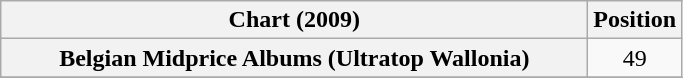<table class="wikitable sortable plainrowheaders" style="text-align:center">
<tr>
<th scope="col" style="width:24em;">Chart (2009)</th>
<th scope="col">Position</th>
</tr>
<tr>
<th scope="row">Belgian Midprice Albums (Ultratop Wallonia)</th>
<td>49</td>
</tr>
<tr>
</tr>
</table>
